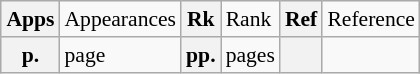<table class="wikitable" style="text-align: left; font-size: 90%; margin-left: 1em;">
<tr>
<th>Apps</th>
<td>Appearances</td>
<th>Rk</th>
<td>Rank</td>
<th>Ref</th>
<td>Reference</td>
</tr>
<tr>
<th>p.</th>
<td>page</td>
<th>pp.</th>
<td>pages</td>
<th></th>
<td></td>
</tr>
</table>
